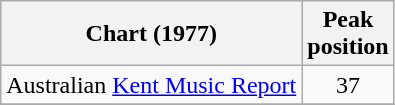<table class="wikitable sortable">
<tr>
<th>Chart (1977)</th>
<th>Peak<br>position</th>
</tr>
<tr>
<td>Australian <a href='#'>Kent Music Report</a></td>
<td style="text-align:center;">37</td>
</tr>
<tr>
</tr>
</table>
